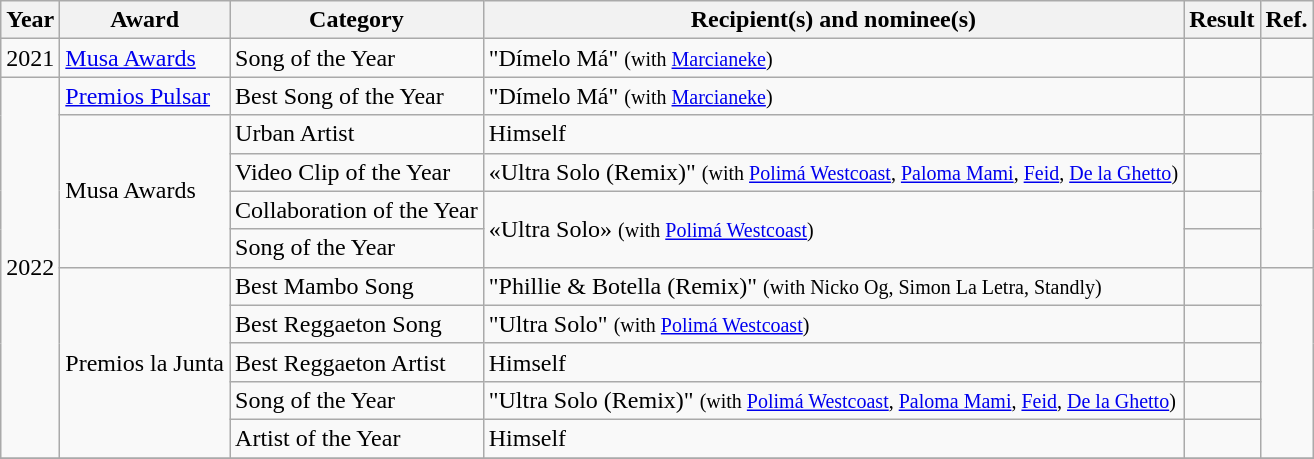<table class="wikitable" style="font-size:100%;">
<tr>
<th>Year</th>
<th>Award</th>
<th>Category</th>
<th>Recipient(s) and nominee(s)</th>
<th>Result</th>
<th>Ref.</th>
</tr>
<tr>
<td>2021</td>
<td><a href='#'>Musa Awards</a></td>
<td>Song of the Year</td>
<td>"Dímelo Má" <small>(with <a href='#'>Marcianeke</a>)</small></td>
<td></td>
<td></td>
</tr>
<tr>
<td rowspan="10">2022</td>
<td><a href='#'>Premios Pulsar</a></td>
<td>Best Song of the Year</td>
<td>"Dímelo Má" <small>(with <a href='#'>Marcianeke</a>)</small></td>
<td></td>
<td></td>
</tr>
<tr>
<td rowspan="4">Musa Awards</td>
<td>Urban Artist</td>
<td>Himself</td>
<td></td>
<td rowspan="4"></td>
</tr>
<tr>
<td>Video Clip of the Year</td>
<td>«Ultra Solo (Remix)" <small>(with <a href='#'>Polimá Westcoast</a>, <a href='#'>Paloma Mami</a>, <a href='#'>Feid</a>, <a href='#'>De la Ghetto</a>)</small></td>
<td></td>
</tr>
<tr>
<td>Collaboration of the Year</td>
<td rowspan="2">«Ultra Solo» <small>(with <a href='#'>Polimá Westcoast</a>)</small></td>
<td></td>
</tr>
<tr>
<td rowspan="1">Song of the Year</td>
<td></td>
</tr>
<tr>
<td rowspan="5">Premios la Junta</td>
<td>Best Mambo Song</td>
<td>"Phillie & Botella (Remix)" <small>(with Nicko Og, Simon La Letra, Standly)</small></td>
<td></td>
<td rowspan="5"></td>
</tr>
<tr>
<td>Best Reggaeton Song</td>
<td>"Ultra Solo" <small>(with <a href='#'>Polimá Westcoast</a>)</small></td>
<td></td>
</tr>
<tr>
<td>Best Reggaeton Artist</td>
<td>Himself</td>
<td></td>
</tr>
<tr>
<td>Song of the Year</td>
<td>"Ultra Solo (Remix)" <small>(with <a href='#'>Polimá Westcoast</a>, <a href='#'>Paloma Mami</a>, <a href='#'>Feid</a>, <a href='#'>De la Ghetto</a>)</small></td>
<td></td>
</tr>
<tr>
<td>Artist of the Year</td>
<td>Himself</td>
<td></td>
</tr>
<tr>
</tr>
</table>
